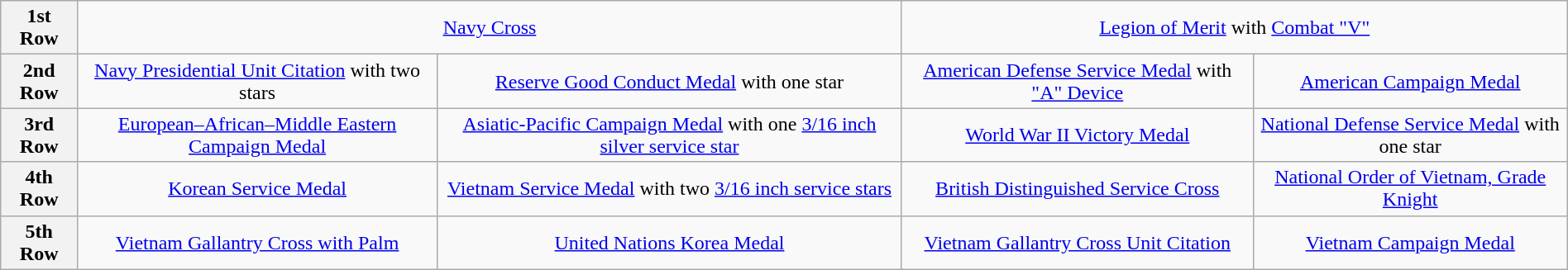<table class="wikitable" style="margin:1em auto; text-align:center;">
<tr>
<th>1st Row</th>
<td colspan="8"><a href='#'>Navy Cross</a></td>
<td colspan="8"><a href='#'>Legion of Merit</a> with <a href='#'>Combat "V"</a></td>
</tr>
<tr>
<th>2nd Row</th>
<td colspan="4"><a href='#'>Navy Presidential Unit Citation</a> with two stars</td>
<td colspan="4"><a href='#'>Reserve Good Conduct Medal</a> with one star</td>
<td colspan="4"><a href='#'>American Defense Service Medal</a> with <a href='#'>"A" Device</a></td>
<td colspan="4"><a href='#'>American Campaign Medal</a></td>
</tr>
<tr>
<th>3rd Row</th>
<td colspan="4"><a href='#'>European–African–Middle Eastern Campaign Medal</a></td>
<td colspan="4"><a href='#'>Asiatic-Pacific Campaign Medal</a> with one <a href='#'>3/16 inch silver service star</a></td>
<td colspan="4"><a href='#'>World War II Victory Medal</a></td>
<td colspan="4"><a href='#'>National Defense Service Medal</a> with one star</td>
</tr>
<tr>
<th>4th Row</th>
<td colspan="4"><a href='#'>Korean Service Medal</a></td>
<td colspan="4"><a href='#'>Vietnam Service Medal</a> with two <a href='#'>3/16 inch service stars</a></td>
<td colspan="4"><a href='#'>British Distinguished Service Cross</a></td>
<td colspan="4"><a href='#'>National Order of Vietnam, Grade Knight</a></td>
</tr>
<tr>
<th>5th Row</th>
<td colspan="4"><a href='#'>Vietnam Gallantry Cross with Palm</a></td>
<td colspan="4"><a href='#'>United Nations Korea Medal</a></td>
<td colspan="4"><a href='#'>Vietnam Gallantry Cross Unit Citation</a></td>
<td colspan="4"><a href='#'>Vietnam Campaign Medal</a></td>
</tr>
</table>
